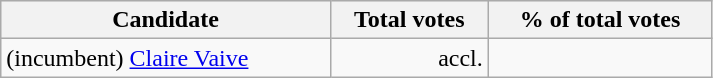<table style="width:475px;" class="wikitable">
<tr bgcolor="#EEEEEE">
<th align="left">Candidate</th>
<th align="right">Total votes</th>
<th align="right">% of total votes</th>
</tr>
<tr>
<td align="left">(incumbent) <a href='#'>Claire Vaive</a></td>
<td align="right">accl.</td>
<td align="right"></td>
</tr>
</table>
